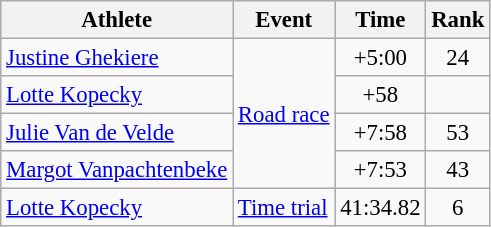<table class=wikitable style=font-size:95%;text-align:center>
<tr>
<th>Athlete</th>
<th>Event</th>
<th>Time</th>
<th>Rank</th>
</tr>
<tr align=center>
<td align=left><a href='#'>Justine Ghekiere</a></td>
<td align=center rowspan=4><a href='#'>Road race</a></td>
<td>+5:00</td>
<td>24</td>
</tr>
<tr align=center>
<td align=left><a href='#'>Lotte Kopecky</a></td>
<td>+58</td>
<td></td>
</tr>
<tr align=center>
<td align=left><a href='#'>Julie Van de Velde</a></td>
<td>+7:58</td>
<td>53</td>
</tr>
<tr align=center>
<td align=left><a href='#'>Margot Vanpachtenbeke</a></td>
<td>+7:53</td>
<td>43</td>
</tr>
<tr align=center>
<td align=left><a href='#'>Lotte Kopecky</a></td>
<td align=left><a href='#'>Time trial</a></td>
<td>41:34.82</td>
<td>6</td>
</tr>
</table>
